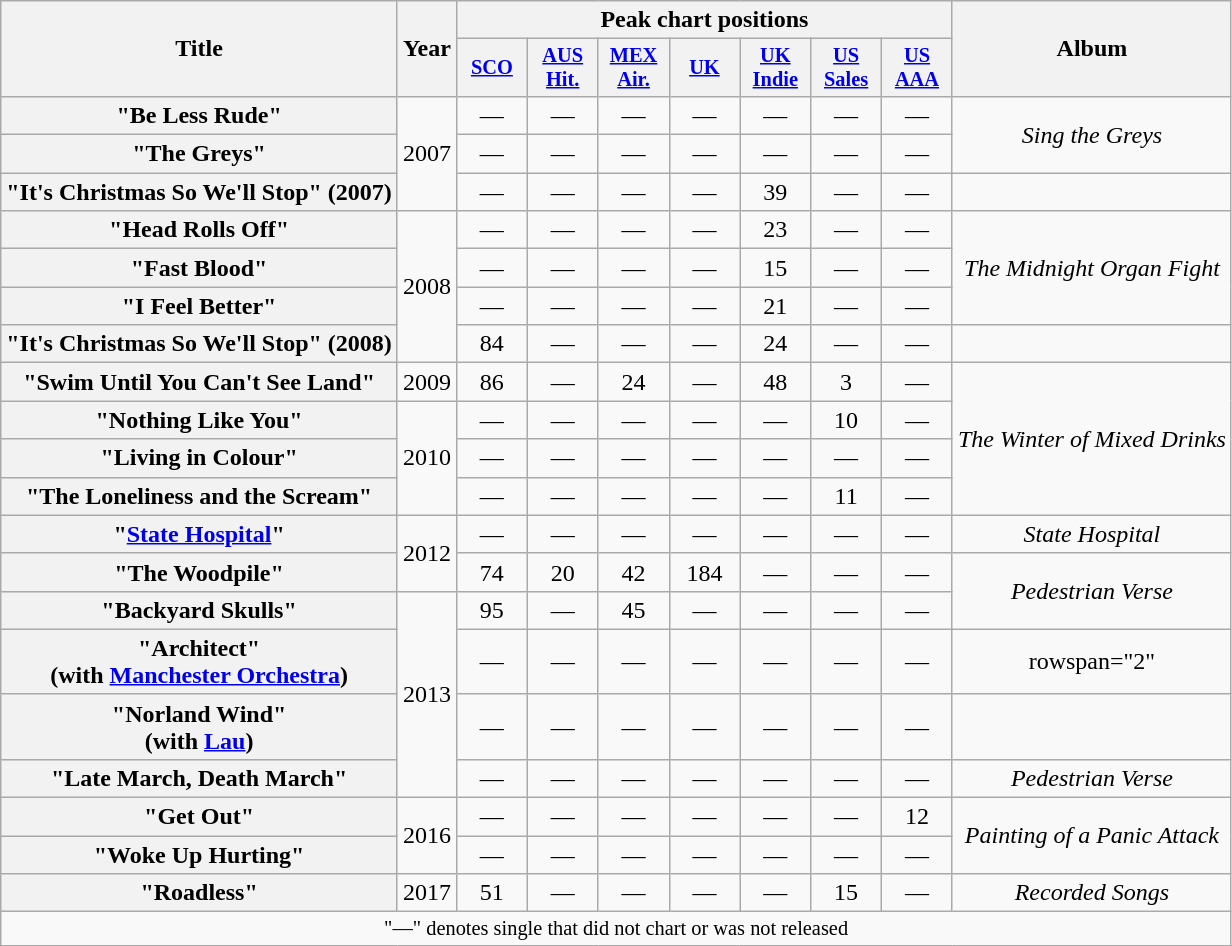<table class="wikitable plainrowheaders" style="text-align:center;">
<tr>
<th scope="col" rowspan="2">Title</th>
<th scope="col" rowspan="2">Year</th>
<th scope="col" colspan="7">Peak chart positions</th>
<th scope="col" rowspan="2">Album</th>
</tr>
<tr>
<th scope="col" style="width:3em;font-size:85%;"><a href='#'>SCO</a><br></th>
<th scope="col" style="width:3em;font-size:85%;"><a href='#'>AUS<br>Hit.</a><br></th>
<th scope="col" style="width:3em;font-size:85%;"><a href='#'>MEX<br>Air.</a><br></th>
<th scope="col" style="width:3em;font-size:85%;"><a href='#'>UK</a><br></th>
<th scope="col" style="width:3em;font-size:85%;"><a href='#'>UK<br>Indie</a><br></th>
<th scope="col" style="width:3em;font-size:85%;"><a href='#'>US<br>Sales</a><br></th>
<th scope="col" style="width:3em;font-size:85%;"><a href='#'>US<br>AAA</a><br></th>
</tr>
<tr>
<th scope="row">"Be Less Rude"</th>
<td rowspan="3">2007</td>
<td>—</td>
<td>—</td>
<td>—</td>
<td>—</td>
<td>—</td>
<td>—</td>
<td>—</td>
<td rowspan="2"><em>Sing the Greys</em></td>
</tr>
<tr>
<th scope="row">"The Greys"</th>
<td>—</td>
<td>—</td>
<td>—</td>
<td>—</td>
<td>—</td>
<td>—</td>
<td>—</td>
</tr>
<tr>
<th scope="row">"It's Christmas So We'll Stop" (2007)</th>
<td>—</td>
<td>—</td>
<td>—</td>
<td>—</td>
<td>39</td>
<td>—</td>
<td>—</td>
<td></td>
</tr>
<tr>
<th scope="row">"Head Rolls Off"</th>
<td rowspan="4">2008</td>
<td>—</td>
<td>—</td>
<td>—</td>
<td>—</td>
<td>23</td>
<td>—</td>
<td>—</td>
<td rowspan="3"><em>The Midnight Organ Fight</em></td>
</tr>
<tr>
<th scope="row">"Fast Blood"</th>
<td>—</td>
<td>—</td>
<td>—</td>
<td>—</td>
<td>15</td>
<td>—</td>
<td>—</td>
</tr>
<tr>
<th scope="row">"I Feel Better"</th>
<td>—</td>
<td>—</td>
<td>—</td>
<td>—</td>
<td>21</td>
<td>—</td>
<td>—</td>
</tr>
<tr>
<th scope="row">"It's Christmas So We'll Stop" (2008)</th>
<td>84</td>
<td>—</td>
<td>—</td>
<td>—</td>
<td>24</td>
<td>—</td>
<td>—</td>
<td></td>
</tr>
<tr>
<th scope="row">"Swim Until You Can't See Land"</th>
<td>2009</td>
<td>86</td>
<td>—</td>
<td>24</td>
<td>—</td>
<td>48</td>
<td>3</td>
<td>—</td>
<td rowspan="4"><em>The Winter of Mixed Drinks</em></td>
</tr>
<tr>
<th scope="row">"Nothing Like You"</th>
<td rowspan="3">2010</td>
<td>—</td>
<td>—</td>
<td>—</td>
<td>—</td>
<td>—</td>
<td>10</td>
<td>—</td>
</tr>
<tr>
<th scope="row">"Living in Colour"</th>
<td>—</td>
<td>—</td>
<td>—</td>
<td>—</td>
<td>—</td>
<td>—</td>
<td>—</td>
</tr>
<tr>
<th scope="row">"The Loneliness and the Scream"</th>
<td>—</td>
<td>—</td>
<td>—</td>
<td>—</td>
<td>—</td>
<td>11</td>
<td>—</td>
</tr>
<tr>
<th scope="row">"<a href='#'>State Hospital</a>"</th>
<td rowspan="2">2012</td>
<td>—</td>
<td>—</td>
<td>—</td>
<td>—</td>
<td>—</td>
<td>—</td>
<td>—</td>
<td><em>State Hospital</em></td>
</tr>
<tr>
<th scope="row">"The Woodpile"</th>
<td>74</td>
<td>20</td>
<td>42</td>
<td>184</td>
<td>—</td>
<td>—</td>
<td>—</td>
<td rowspan="2"><em>Pedestrian Verse</em></td>
</tr>
<tr>
<th scope="row">"Backyard Skulls"</th>
<td rowspan="4">2013</td>
<td>95</td>
<td>—</td>
<td>45</td>
<td>—</td>
<td>—</td>
<td>—</td>
<td>—</td>
</tr>
<tr>
<th scope="row">"Architect"<br><span>(with <a href='#'>Manchester Orchestra</a>)</span></th>
<td>—</td>
<td>—</td>
<td>—</td>
<td>—</td>
<td>—</td>
<td>—</td>
<td>—</td>
<td>rowspan="2" </td>
</tr>
<tr>
<th scope="row">"Norland Wind"<br><span>(with <a href='#'>Lau</a>)</span></th>
<td>—</td>
<td>—</td>
<td>—</td>
<td>—</td>
<td>—</td>
<td>—</td>
<td>—</td>
</tr>
<tr>
<th scope="row">"Late March, Death March"</th>
<td>—</td>
<td>—</td>
<td>—</td>
<td>—</td>
<td>—</td>
<td>—</td>
<td>—</td>
<td><em>Pedestrian Verse</em></td>
</tr>
<tr>
<th scope="row">"Get Out"</th>
<td rowspan="2">2016</td>
<td>—</td>
<td>—</td>
<td>—</td>
<td>—</td>
<td>—</td>
<td>—</td>
<td>12</td>
<td rowspan="2"><em>Painting of a Panic Attack</em></td>
</tr>
<tr>
<th scope="row">"Woke Up Hurting"</th>
<td>—</td>
<td>—</td>
<td>—</td>
<td>—</td>
<td>—</td>
<td>—</td>
<td>—</td>
</tr>
<tr>
<th scope="row">"Roadless"</th>
<td>2017</td>
<td>51</td>
<td>—</td>
<td>—</td>
<td>—</td>
<td>—</td>
<td>15</td>
<td>—</td>
<td><em>Recorded Songs</em></td>
</tr>
<tr>
<td colspan="10" style="text-align:center; font-size:85%;">"—" denotes single that did not chart or was not released</td>
</tr>
</table>
